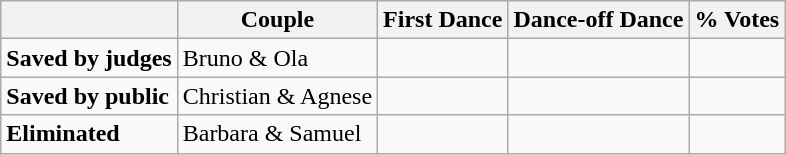<table class="wikitable">
<tr>
<th></th>
<th>Couple</th>
<th>First Dance</th>
<th>Dance-off Dance</th>
<th>% Votes</th>
</tr>
<tr>
<td><strong>Saved by judges</strong></td>
<td>Bruno & Ola</td>
<td></td>
<td></td>
<td></td>
</tr>
<tr>
<td><strong>Saved by public</strong></td>
<td>Christian & Agnese</td>
<td></td>
<td></td>
<td></td>
</tr>
<tr>
<td><strong>Eliminated</strong></td>
<td>Barbara & Samuel</td>
<td></td>
<td></td>
<td></td>
</tr>
</table>
